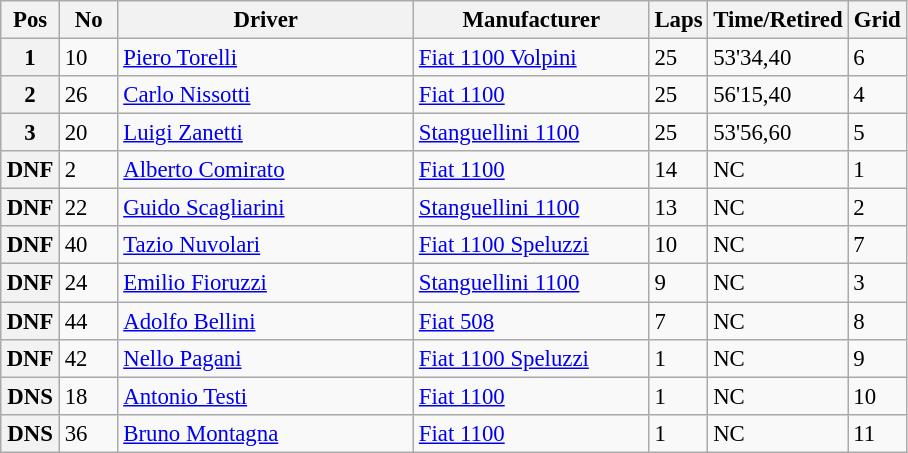<table class="wikitable" style="font-size: 95%;">
<tr>
<th style="width:32px;">Pos</th>
<th style="width:32px;">No</th>
<th style="width:190px;">Driver</th>
<th style="width:150px;">Manufacturer</th>
<th style="width:32px;">Laps</th>
<th style="width:84px;">Time/Retired</th>
<th style="width:32px;">Grid</th>
</tr>
<tr>
<th>1</th>
<td>10</td>
<td> <a href='#'>Piero Torelli</a></td>
<td><a href='#'>Fiat 1100 Volpini</a></td>
<td>25</td>
<td>53'34,40</td>
<td>6</td>
</tr>
<tr>
<th>2</th>
<td>26</td>
<td> <a href='#'>Carlo Nissotti</a></td>
<td><a href='#'>Fiat 1100</a></td>
<td>25</td>
<td>56'15,40</td>
<td>4</td>
</tr>
<tr>
<th>3</th>
<td>20</td>
<td> <a href='#'>Luigi Zanetti</a></td>
<td><a href='#'>Stanguellini 1100</a></td>
<td>25</td>
<td>53'56,60</td>
<td>5</td>
</tr>
<tr>
<th>DNF</th>
<td>2</td>
<td> <a href='#'>Alberto Comirato</a></td>
<td><a href='#'>Fiat 1100</a></td>
<td>14</td>
<td>NC</td>
<td>1</td>
</tr>
<tr>
<th>DNF</th>
<td>22</td>
<td> <a href='#'>Guido Scagliarini</a></td>
<td><a href='#'>Stanguellini 1100</a></td>
<td>13</td>
<td>NC</td>
<td>2</td>
</tr>
<tr>
<th>DNF</th>
<td>40</td>
<td> <a href='#'>Tazio Nuvolari</a></td>
<td><a href='#'>Fiat 1100 Speluzzi</a></td>
<td>10</td>
<td>NC</td>
<td>7</td>
</tr>
<tr>
<th>DNF</th>
<td>24</td>
<td> <a href='#'>Emilio Fioruzzi</a></td>
<td><a href='#'>Stanguellini 1100</a></td>
<td>9</td>
<td>NC</td>
<td>3</td>
</tr>
<tr>
<th>DNF</th>
<td>44</td>
<td> <a href='#'>Adolfo Bellini</a></td>
<td><a href='#'>Fiat 508</a></td>
<td>7</td>
<td>NC</td>
<td>8</td>
</tr>
<tr>
<th>DNF</th>
<td>42</td>
<td> <a href='#'>Nello Pagani</a></td>
<td><a href='#'>Fiat 1100 Speluzzi</a></td>
<td>1</td>
<td>NC</td>
<td>9</td>
</tr>
<tr>
<th>DNS</th>
<td>18</td>
<td> <a href='#'>Antonio Testi</a></td>
<td><a href='#'>Fiat 1100</a></td>
<td>1</td>
<td>NC</td>
<td>10</td>
</tr>
<tr>
<th>DNS</th>
<td>36</td>
<td> <a href='#'>Bruno Montagna</a></td>
<td><a href='#'>Fiat 1100</a></td>
<td>1</td>
<td>NC</td>
<td>11</td>
</tr>
</table>
